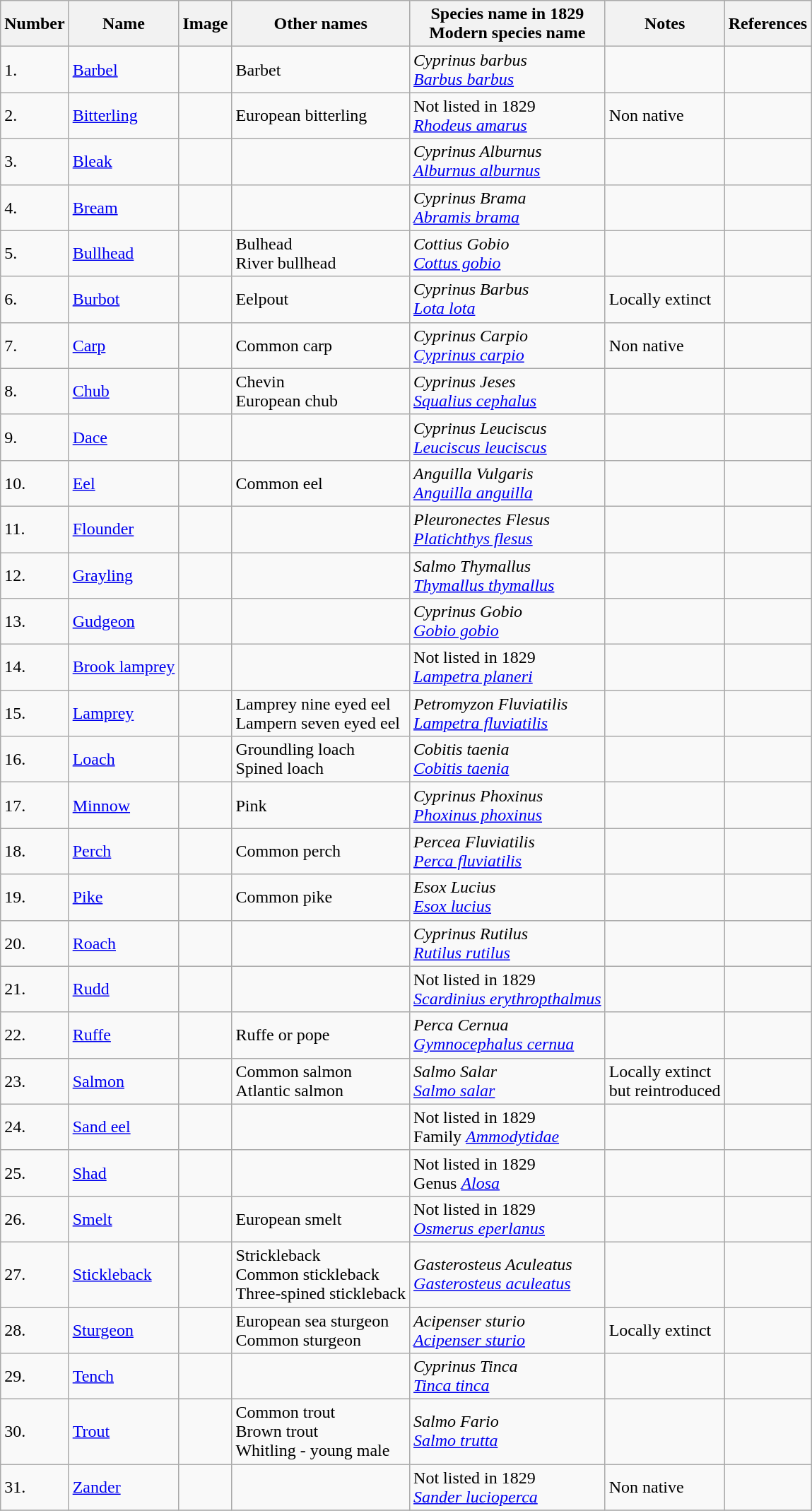<table class="wikitable" border="1">
<tr>
<th>Number</th>
<th>Name</th>
<th>Image</th>
<th>Other names</th>
<th>Species name in 1829<br>Modern species name</th>
<th>Notes</th>
<th>References</th>
</tr>
<tr>
<td>1.</td>
<td><a href='#'>Barbel</a></td>
<td></td>
<td>Barbet</td>
<td><em>Cyprinus barbus</em><br><em><a href='#'>Barbus barbus</a></em></td>
<td></td>
<td></td>
</tr>
<tr>
<td>2.</td>
<td><a href='#'>Bitterling</a></td>
<td></td>
<td>European bitterling</td>
<td>Not listed in 1829<br><em><a href='#'>Rhodeus amarus</a></em></td>
<td>Non native</td>
<td></td>
</tr>
<tr>
<td>3.</td>
<td><a href='#'>Bleak</a></td>
<td></td>
<td></td>
<td><em>Cyprinus Alburnus</em><br><em><a href='#'>Alburnus alburnus</a></em></td>
<td></td>
<td></td>
</tr>
<tr>
<td>4.</td>
<td><a href='#'>Bream</a></td>
<td></td>
<td></td>
<td><em>Cyprinus Brama</em><br><em><a href='#'>Abramis brama</a></em></td>
<td></td>
<td></td>
</tr>
<tr>
<td>5.</td>
<td><a href='#'>Bullhead</a></td>
<td></td>
<td>Bulhead<br>River bullhead</td>
<td><em>Cottius Gobio</em><br><em><a href='#'>Cottus gobio</a></em></td>
<td></td>
<td></td>
</tr>
<tr>
<td>6.</td>
<td><a href='#'>Burbot</a></td>
<td></td>
<td>Eelpout</td>
<td><em>Cyprinus Barbus</em><br><em><a href='#'>Lota lota</a></em></td>
<td>Locally extinct</td>
<td></td>
</tr>
<tr>
<td>7.</td>
<td><a href='#'>Carp</a></td>
<td></td>
<td>Common carp</td>
<td><em>Cyprinus Carpio</em><br><em><a href='#'>Cyprinus carpio</a></em></td>
<td>Non native</td>
<td></td>
</tr>
<tr>
<td>8.</td>
<td><a href='#'>Chub</a></td>
<td></td>
<td>Chevin<br>European chub</td>
<td><em>Cyprinus Jeses</em><br><em><a href='#'>Squalius cephalus</a></em></td>
<td></td>
<td></td>
</tr>
<tr>
<td>9.</td>
<td><a href='#'>Dace</a></td>
<td></td>
<td></td>
<td><em>Cyprinus Leuciscus</em><br><em><a href='#'>Leuciscus leuciscus</a></em></td>
<td></td>
<td></td>
</tr>
<tr>
<td>10.</td>
<td><a href='#'>Eel</a></td>
<td></td>
<td>Common eel</td>
<td><em>Anguilla Vulgaris</em><br><em><a href='#'>Anguilla anguilla</a></em></td>
<td></td>
<td></td>
</tr>
<tr>
<td>11.</td>
<td><a href='#'>Flounder</a></td>
<td></td>
<td></td>
<td><em>Pleuronectes Flesus</em><br><em><a href='#'>Platichthys flesus</a></em></td>
<td></td>
<td></td>
</tr>
<tr>
<td>12.</td>
<td><a href='#'>Grayling</a></td>
<td></td>
<td></td>
<td><em>Salmo Thymallus</em><br><em><a href='#'>Thymallus thymallus</a></em></td>
<td></td>
<td></td>
</tr>
<tr>
<td>13.</td>
<td><a href='#'>Gudgeon</a></td>
<td></td>
<td></td>
<td><em>Cyprinus Gobio</em><br><em><a href='#'>Gobio gobio</a></em></td>
<td></td>
<td></td>
</tr>
<tr>
<td>14.</td>
<td><a href='#'>Brook lamprey</a></td>
<td></td>
<td></td>
<td>Not listed in 1829<br><em><a href='#'>Lampetra planeri</a></em></td>
<td></td>
<td></td>
</tr>
<tr>
<td>15.</td>
<td><a href='#'>Lamprey</a></td>
<td></td>
<td>Lamprey nine eyed eel<br>Lampern seven eyed eel</td>
<td><em>Petromyzon Fluviatilis</em><br><em><a href='#'>Lampetra fluviatilis</a></em></td>
<td></td>
<td></td>
</tr>
<tr>
<td>16.</td>
<td><a href='#'>Loach</a></td>
<td></td>
<td>Groundling loach<br>Spined loach</td>
<td><em>Cobitis taenia</em><br><em><a href='#'>Cobitis taenia</a></em></td>
<td></td>
<td></td>
</tr>
<tr>
<td>17.</td>
<td><a href='#'>Minnow</a></td>
<td></td>
<td>Pink</td>
<td><em>Cyprinus Phoxinus</em><br><em><a href='#'>Phoxinus phoxinus</a></em></td>
<td></td>
<td></td>
</tr>
<tr>
<td>18.</td>
<td><a href='#'>Perch</a></td>
<td></td>
<td>Common perch</td>
<td><em>Percea Fluviatilis</em><br><em><a href='#'>Perca fluviatilis</a></em></td>
<td></td>
<td></td>
</tr>
<tr>
<td>19.</td>
<td><a href='#'>Pike</a></td>
<td></td>
<td>Common pike</td>
<td><em>Esox Lucius</em><br><em><a href='#'>Esox lucius</a></em></td>
<td></td>
<td></td>
</tr>
<tr>
<td>20.</td>
<td><a href='#'>Roach</a></td>
<td></td>
<td></td>
<td><em>Cyprinus Rutilus</em><br><em><a href='#'>Rutilus rutilus</a></em></td>
<td></td>
<td></td>
</tr>
<tr>
<td>21.</td>
<td><a href='#'>Rudd</a></td>
<td></td>
<td></td>
<td>Not listed in 1829<br><em><a href='#'>Scardinius erythropthalmus</a></em></td>
<td></td>
<td></td>
</tr>
<tr>
<td>22.</td>
<td><a href='#'>Ruffe</a></td>
<td></td>
<td>Ruffe or pope</td>
<td><em>Perca Cernua </em><br><em><a href='#'>Gymnocephalus cernua</a></em></td>
<td></td>
<td></td>
</tr>
<tr>
<td>23.</td>
<td><a href='#'>Salmon</a></td>
<td></td>
<td>Common salmon<br>Atlantic salmon</td>
<td><em>Salmo Salar</em><br><em><a href='#'>Salmo salar</a></em></td>
<td>Locally extinct<br>but reintroduced</td>
<td></td>
</tr>
<tr>
<td>24.</td>
<td><a href='#'>Sand eel</a></td>
<td></td>
<td></td>
<td>Not listed in 1829<br>Family <em><a href='#'>Ammodytidae</a></em></td>
<td></td>
<td></td>
</tr>
<tr>
<td>25.</td>
<td><a href='#'>Shad</a></td>
<td></td>
<td></td>
<td>Not listed in 1829<br>Genus <em><a href='#'>Alosa</a></em></td>
<td></td>
<td></td>
</tr>
<tr>
<td>26.</td>
<td><a href='#'>Smelt</a></td>
<td></td>
<td>European smelt</td>
<td>Not listed in 1829<br><em><a href='#'>Osmerus eperlanus</a></em></td>
<td></td>
<td></td>
</tr>
<tr>
<td>27.</td>
<td><a href='#'>Stickleback</a></td>
<td></td>
<td>Strickleback<br>Common stickleback<br>Three-spined stickleback</td>
<td><em>Gasterosteus Aculeatus</em><br><em><a href='#'>Gasterosteus aculeatus</a></em></td>
<td></td>
<td></td>
</tr>
<tr>
<td>28.</td>
<td><a href='#'>Sturgeon</a></td>
<td></td>
<td>European sea sturgeon<br>Common sturgeon</td>
<td><em>Acipenser sturio</em><br><em><a href='#'>Acipenser sturio</a></em></td>
<td>Locally extinct</td>
<td></td>
</tr>
<tr>
<td>29.</td>
<td><a href='#'>Tench</a></td>
<td></td>
<td></td>
<td><em>Cyprinus Tinca</em><br><em><a href='#'>Tinca tinca</a></em></td>
<td></td>
<td></td>
</tr>
<tr>
<td>30.</td>
<td><a href='#'>Trout</a></td>
<td></td>
<td>Common trout<br>Brown trout<br>Whitling - young male</td>
<td><em>Salmo Fario</em><br><em><a href='#'>Salmo trutta</a></em></td>
<td></td>
<td><br></td>
</tr>
<tr>
<td>31.</td>
<td><a href='#'>Zander</a></td>
<td></td>
<td></td>
<td>Not listed in 1829<br><em><a href='#'>Sander lucioperca</a></em></td>
<td>Non native</td>
<td></td>
</tr>
<tr>
</tr>
</table>
